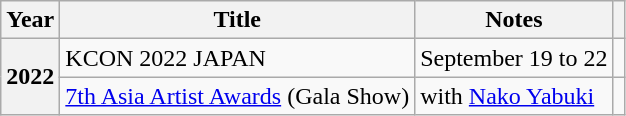<table class="wikitable plainrowheaders">
<tr>
<th scope="col">Year</th>
<th scope="col">Title</th>
<th scope="col">Notes</th>
<th scope="col" class="unsortable"></th>
</tr>
<tr>
<th scope="row" rowspan=2>2022</th>
<td>KCON 2022 JAPAN</td>
<td>September 19 to 22</td>
<td style="text-align:center"></td>
</tr>
<tr>
<td><a href='#'>7th Asia Artist Awards</a> (Gala Show)</td>
<td>with <a href='#'>Nako Yabuki</a></td>
<td style="text-align:center"></td>
</tr>
</table>
